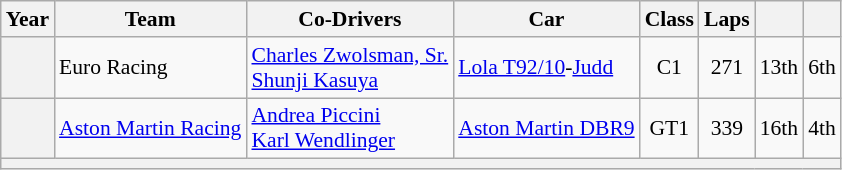<table class="wikitable" style="text-align:center; font-size:90%">
<tr>
<th>Year</th>
<th>Team</th>
<th>Co-Drivers</th>
<th>Car</th>
<th>Class</th>
<th>Laps</th>
<th></th>
<th></th>
</tr>
<tr>
<th></th>
<td align="left" nowrap> Euro Racing</td>
<td align="left" nowrap> <a href='#'>Charles Zwolsman, Sr.</a><br> <a href='#'>Shunji Kasuya</a></td>
<td align="left" nowrap><a href='#'>Lola T92/10</a>-<a href='#'>Judd</a></td>
<td>C1</td>
<td>271</td>
<td>13th</td>
<td>6th</td>
</tr>
<tr>
<th></th>
<td align="left" nowrap> <a href='#'>Aston Martin Racing</a></td>
<td align="left" nowrap> <a href='#'>Andrea Piccini</a><br> <a href='#'>Karl Wendlinger</a></td>
<td align="left" nowrap><a href='#'>Aston Martin DBR9</a></td>
<td>GT1</td>
<td>339</td>
<td>16th</td>
<td>4th</td>
</tr>
<tr>
<th colspan="8"></th>
</tr>
</table>
